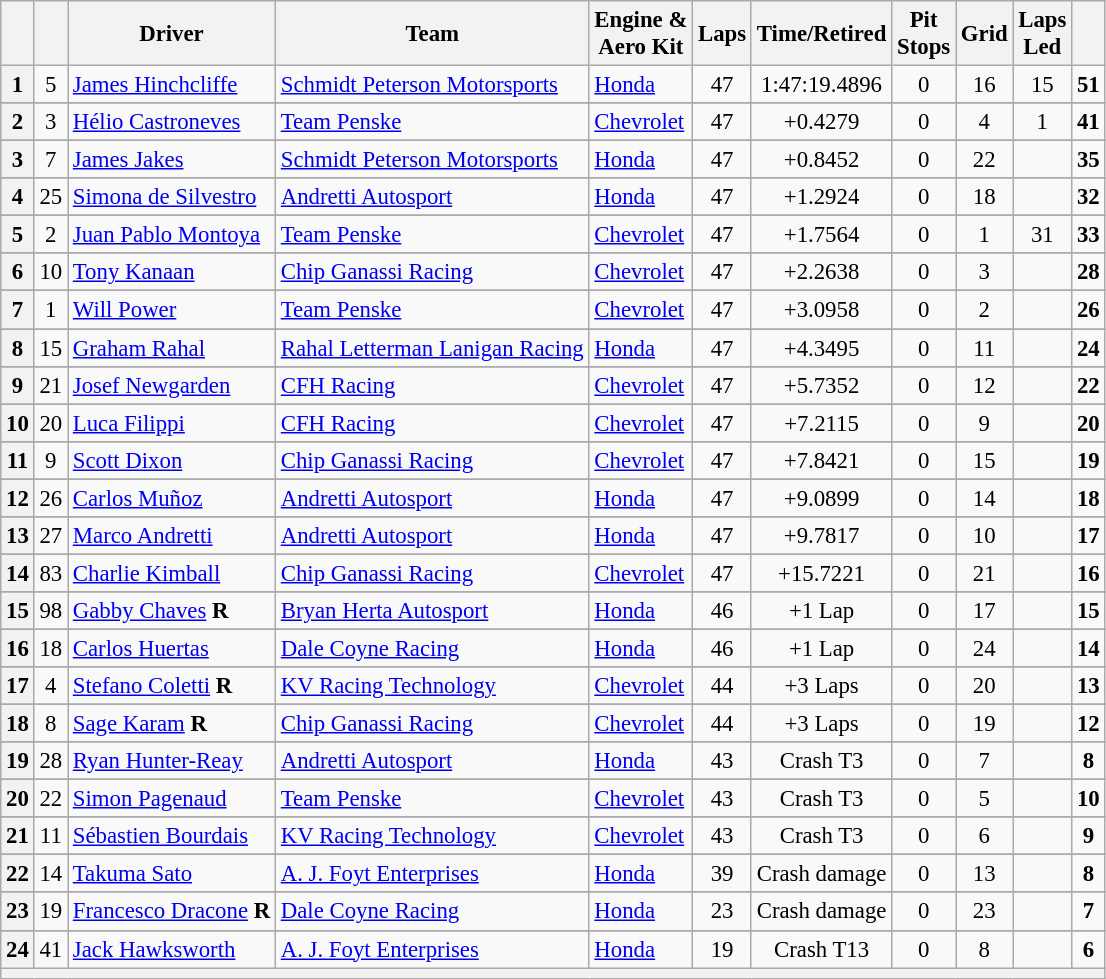<table class="wikitable" style="font-size:95%;">
<tr>
<th></th>
<th></th>
<th>Driver</th>
<th>Team</th>
<th>Engine &<br>Aero Kit</th>
<th>Laps</th>
<th>Time/Retired</th>
<th>Pit<br>Stops</th>
<th>Grid</th>
<th>Laps<br>Led</th>
<th></th>
</tr>
<tr>
<th>1</th>
<td align=center>5</td>
<td> <a href='#'>James Hinchcliffe</a></td>
<td><a href='#'>Schmidt Peterson Motorsports</a></td>
<td><a href='#'>Honda</a></td>
<td align=center>47</td>
<td align=center>1:47:19.4896</td>
<td align=center>0</td>
<td align=center>16</td>
<td align=center>15</td>
<td align=center><strong>51</strong></td>
</tr>
<tr>
</tr>
<tr>
<th>2</th>
<td align=center>3</td>
<td> <a href='#'>Hélio Castroneves</a></td>
<td><a href='#'>Team Penske</a></td>
<td><a href='#'>Chevrolet</a></td>
<td align=center>47</td>
<td align=center>+0.4279</td>
<td align=center>0</td>
<td align=center>4</td>
<td align=center>1</td>
<td align=center><strong>41</strong></td>
</tr>
<tr>
</tr>
<tr>
<th>3</th>
<td align=center>7</td>
<td> <a href='#'>James Jakes</a></td>
<td><a href='#'>Schmidt Peterson Motorsports</a></td>
<td><a href='#'>Honda</a></td>
<td align=center>47</td>
<td align=center>+0.8452</td>
<td align=center>0</td>
<td align=center>22</td>
<td align=center></td>
<td align=center><strong>35</strong></td>
</tr>
<tr>
</tr>
<tr>
<th>4</th>
<td align=center>25</td>
<td> <a href='#'>Simona de Silvestro</a></td>
<td><a href='#'>Andretti Autosport</a></td>
<td><a href='#'>Honda</a></td>
<td align=center>47</td>
<td align=center>+1.2924</td>
<td align=center>0</td>
<td align=center>18</td>
<td align=center></td>
<td align=center><strong>32</strong></td>
</tr>
<tr>
</tr>
<tr>
<th>5</th>
<td align=center>2</td>
<td> <a href='#'>Juan Pablo Montoya</a></td>
<td><a href='#'>Team Penske</a></td>
<td><a href='#'>Chevrolet</a></td>
<td align=center>47</td>
<td align=center>+1.7564</td>
<td align=center>0</td>
<td align=center>1</td>
<td align=center>31</td>
<td align=center><strong>33</strong></td>
</tr>
<tr>
</tr>
<tr>
<th>6</th>
<td align=center>10</td>
<td> <a href='#'>Tony Kanaan</a></td>
<td><a href='#'>Chip Ganassi Racing</a></td>
<td><a href='#'>Chevrolet</a></td>
<td align=center>47</td>
<td align=center>+2.2638</td>
<td align=center>0</td>
<td align=center>3</td>
<td align=center></td>
<td align=center><strong>28</strong></td>
</tr>
<tr>
</tr>
<tr>
<th>7</th>
<td align=center>1</td>
<td> <a href='#'>Will Power</a></td>
<td><a href='#'>Team Penske</a></td>
<td><a href='#'>Chevrolet</a></td>
<td align=center>47</td>
<td align=center>+3.0958</td>
<td align=center>0</td>
<td align=center>2</td>
<td align=center></td>
<td align=center><strong>26</strong></td>
</tr>
<tr>
</tr>
<tr>
<th>8</th>
<td align=center>15</td>
<td> <a href='#'>Graham Rahal</a></td>
<td><a href='#'>Rahal Letterman Lanigan Racing</a></td>
<td><a href='#'>Honda</a></td>
<td align=center>47</td>
<td align=center>+4.3495</td>
<td align=center>0</td>
<td align=center>11</td>
<td align=center></td>
<td align=center><strong>24</strong></td>
</tr>
<tr>
</tr>
<tr>
<th>9</th>
<td align=center>21</td>
<td> <a href='#'>Josef Newgarden</a></td>
<td><a href='#'>CFH Racing</a></td>
<td><a href='#'>Chevrolet</a></td>
<td align=center>47</td>
<td align=center>+5.7352</td>
<td align=center>0</td>
<td align=center>12</td>
<td align=center></td>
<td align=center><strong>22</strong></td>
</tr>
<tr>
</tr>
<tr>
<th>10</th>
<td align=center>20</td>
<td> <a href='#'>Luca Filippi</a></td>
<td><a href='#'>CFH Racing</a></td>
<td><a href='#'>Chevrolet</a></td>
<td align=center>47</td>
<td align=center>+7.2115</td>
<td align=center>0</td>
<td align=center>9</td>
<td align=center></td>
<td align=center><strong>20</strong></td>
</tr>
<tr>
</tr>
<tr>
<th>11</th>
<td align=center>9</td>
<td> <a href='#'>Scott Dixon</a></td>
<td><a href='#'>Chip Ganassi Racing</a></td>
<td><a href='#'>Chevrolet</a></td>
<td align=center>47</td>
<td align=center>+7.8421</td>
<td align=center>0</td>
<td align=center>15</td>
<td align=center></td>
<td align=center><strong>19</strong></td>
</tr>
<tr>
</tr>
<tr>
<th>12</th>
<td align=center>26</td>
<td> <a href='#'>Carlos Muñoz</a></td>
<td><a href='#'>Andretti Autosport</a></td>
<td><a href='#'>Honda</a></td>
<td align=center>47</td>
<td align=center>+9.0899</td>
<td align=center>0</td>
<td align=center>14</td>
<td align=center></td>
<td align=center><strong>18</strong></td>
</tr>
<tr>
</tr>
<tr>
<th>13</th>
<td align=center>27</td>
<td> <a href='#'>Marco Andretti</a></td>
<td><a href='#'>Andretti Autosport</a></td>
<td><a href='#'>Honda</a></td>
<td align=center>47</td>
<td align=center>+9.7817</td>
<td align=center>0</td>
<td align=center>10</td>
<td align=center></td>
<td align=center><strong>17</strong></td>
</tr>
<tr>
</tr>
<tr>
<th>14</th>
<td align=center>83</td>
<td> <a href='#'>Charlie Kimball</a></td>
<td><a href='#'>Chip Ganassi Racing</a></td>
<td><a href='#'>Chevrolet</a></td>
<td align=center>47</td>
<td align=center>+15.7221</td>
<td align=center>0</td>
<td align=center>21</td>
<td align=center></td>
<td align=center><strong>16</strong></td>
</tr>
<tr>
</tr>
<tr>
<th>15</th>
<td align=center>98</td>
<td> <a href='#'>Gabby Chaves</a> <strong><span>R</span></strong></td>
<td><a href='#'>Bryan Herta Autosport</a></td>
<td><a href='#'>Honda</a></td>
<td align=center>46</td>
<td align=center>+1 Lap</td>
<td align=center>0</td>
<td align=center>17</td>
<td align=center></td>
<td align=center><strong>15</strong></td>
</tr>
<tr>
</tr>
<tr>
<th>16</th>
<td align=center>18</td>
<td> <a href='#'>Carlos Huertas</a></td>
<td><a href='#'>Dale Coyne Racing</a></td>
<td><a href='#'>Honda</a></td>
<td align=center>46</td>
<td align=center>+1 Lap</td>
<td align=center>0</td>
<td align=center>24</td>
<td align=center></td>
<td align=center><strong>14</strong></td>
</tr>
<tr>
</tr>
<tr>
<th>17</th>
<td align=center>4</td>
<td> <a href='#'>Stefano Coletti</a> <strong><span>R</span></strong></td>
<td><a href='#'>KV Racing Technology</a></td>
<td><a href='#'>Chevrolet</a></td>
<td align=center>44</td>
<td align=center>+3 Laps</td>
<td align=center>0</td>
<td align=center>20</td>
<td align=center></td>
<td align=center><strong>13</strong></td>
</tr>
<tr>
</tr>
<tr>
<th>18</th>
<td align=center>8</td>
<td> <a href='#'>Sage Karam</a> <strong><span>R</span></strong></td>
<td><a href='#'>Chip Ganassi Racing</a></td>
<td><a href='#'>Chevrolet</a></td>
<td align=center>44</td>
<td align=center>+3 Laps</td>
<td align=center>0</td>
<td align=center>19</td>
<td align=center></td>
<td align=center><strong>12</strong></td>
</tr>
<tr>
</tr>
<tr>
<th>19</th>
<td align=center>28</td>
<td> <a href='#'>Ryan Hunter-Reay</a></td>
<td><a href='#'>Andretti Autosport</a></td>
<td><a href='#'>Honda</a></td>
<td align=center>43</td>
<td align=center>Crash T3</td>
<td align=center>0</td>
<td align=center>7</td>
<td align=center></td>
<td align=center><strong>8</strong></td>
</tr>
<tr>
</tr>
<tr>
<th>20</th>
<td align=center>22</td>
<td> <a href='#'>Simon Pagenaud</a></td>
<td><a href='#'>Team Penske</a></td>
<td><a href='#'>Chevrolet</a></td>
<td align=center>43</td>
<td align=center>Crash T3</td>
<td align=center>0</td>
<td align=center>5</td>
<td align=center></td>
<td align=center><strong>10</strong></td>
</tr>
<tr>
</tr>
<tr>
<th>21</th>
<td align=center>11</td>
<td> <a href='#'>Sébastien Bourdais</a></td>
<td><a href='#'>KV Racing Technology</a></td>
<td><a href='#'>Chevrolet</a></td>
<td align=center>43</td>
<td align=center>Crash T3</td>
<td align=center>0</td>
<td align=center>6</td>
<td align=center></td>
<td align=center><strong>9</strong></td>
</tr>
<tr>
</tr>
<tr>
<th>22</th>
<td align=center>14</td>
<td> <a href='#'>Takuma Sato</a></td>
<td><a href='#'>A. J. Foyt Enterprises</a></td>
<td><a href='#'>Honda</a></td>
<td align=center>39</td>
<td align=center>Crash damage</td>
<td align=center>0</td>
<td align=center>13</td>
<td align=center></td>
<td align=center><strong>8</strong></td>
</tr>
<tr>
</tr>
<tr>
<th>23</th>
<td align=center>19</td>
<td> <a href='#'>Francesco Dracone</a> <strong><span>R</span></strong></td>
<td><a href='#'>Dale Coyne Racing</a></td>
<td><a href='#'>Honda</a></td>
<td align=center>23</td>
<td align=center>Crash damage</td>
<td align=center>0</td>
<td align=center>23</td>
<td align=center></td>
<td align=center><strong>7</strong></td>
</tr>
<tr>
</tr>
<tr>
<th>24</th>
<td align=center>41</td>
<td> <a href='#'>Jack Hawksworth</a></td>
<td><a href='#'>A. J. Foyt Enterprises</a></td>
<td><a href='#'>Honda</a></td>
<td align=center>19</td>
<td align=center>Crash T13</td>
<td align=center>0</td>
<td align=center>8</td>
<td align=center></td>
<td align=center><strong>6</strong></td>
</tr>
<tr>
<th colspan=11 align=center></th>
</tr>
</table>
